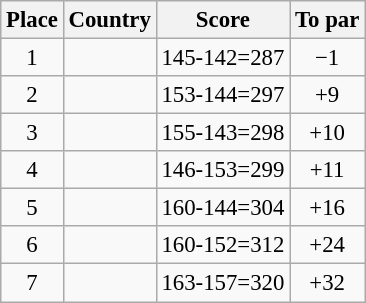<table class="wikitable" style="font-size:95%;">
<tr>
<th>Place</th>
<th>Country</th>
<th>Score</th>
<th>To par</th>
</tr>
<tr>
<td align=center>1</td>
<td></td>
<td>145-142=287</td>
<td align=center>−1</td>
</tr>
<tr>
<td align=center>2</td>
<td></td>
<td>153-144=297</td>
<td align=center>+9</td>
</tr>
<tr>
<td align=center>3</td>
<td></td>
<td>155-143=298</td>
<td align=center>+10</td>
</tr>
<tr>
<td align=center>4</td>
<td><br></td>
<td>146-153=299</td>
<td align=center>+11</td>
</tr>
<tr>
<td align=center>5</td>
<td></td>
<td>160-144=304</td>
<td align=center>+16</td>
</tr>
<tr>
<td align=center>6</td>
<td></td>
<td>160-152=312</td>
<td align=center>+24</td>
</tr>
<tr>
<td align=center>7</td>
<td></td>
<td>163-157=320</td>
<td align=center>+32</td>
</tr>
</table>
